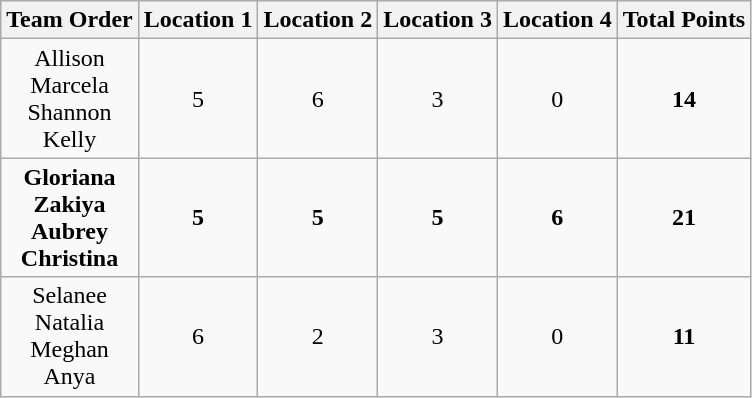<table class="wikitable" style="text-align:center;">
<tr>
<th>Team Order</th>
<th>Location 1</th>
<th>Location 2</th>
<th>Location 3</th>
<th>Location 4</th>
<th>Total Points</th>
</tr>
<tr>
<td>Allison<br>Marcela<br>Shannon<br>Kelly</td>
<td>5</td>
<td>6</td>
<td>3</td>
<td>0</td>
<td><strong>14</strong></td>
</tr>
<tr>
<td><strong>Gloriana<br>Zakiya<br>Aubrey<br>Christina</strong></td>
<td><strong>5</strong></td>
<td><strong>5</strong></td>
<td><strong>5</strong></td>
<td><strong>6</strong></td>
<td><strong>21</strong></td>
</tr>
<tr>
<td>Selanee<br>Natalia<br>Meghan<br>Anya</td>
<td>6</td>
<td>2</td>
<td>3</td>
<td>0</td>
<td><strong>11</strong></td>
</tr>
</table>
